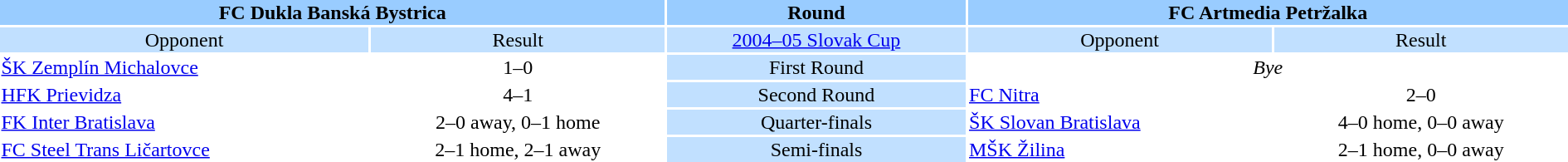<table style="width:100%; text-align:center;">
<tr style="vertical-align:top; background:#9cf;">
<th colspan=2 style="width:1*">FC Dukla Banská Bystrica</th>
<th><strong>Round</strong></th>
<th colspan=2 style="width:1*">FC Artmedia Petržalka</th>
</tr>
<tr style="vertical-align:top; background:#c1e0ff;">
<td>Opponent</td>
<td>Result</td>
<td><a href='#'>2004–05 Slovak Cup</a></td>
<td>Opponent</td>
<td>Result</td>
</tr>
<tr>
<td align=left><a href='#'>ŠK Zemplín Michalovce</a></td>
<td>1–0</td>
<td style="background:#c1e0ff;">First Round</td>
<td colspan="2"><em>Bye</em></td>
</tr>
<tr>
<td align=left><a href='#'>HFK Prievidza</a></td>
<td>4–1</td>
<td style="background:#c1e0ff;">Second Round</td>
<td align=left><a href='#'>FC Nitra</a></td>
<td>2–0</td>
</tr>
<tr>
<td align=left><a href='#'>FK Inter Bratislava</a></td>
<td>2–0 away, 0–1 home</td>
<td style="background:#c1e0ff;">Quarter-finals</td>
<td align=left><a href='#'>ŠK Slovan Bratislava</a></td>
<td>4–0 home, 0–0 away</td>
</tr>
<tr>
<td align=left><a href='#'>FC Steel Trans Ličartovce</a></td>
<td>2–1 home, 2–1 away</td>
<td style="background:#c1e0ff;">Semi-finals</td>
<td align=left><a href='#'>MŠK Žilina</a></td>
<td>2–1 home, 0–0 away</td>
</tr>
</table>
